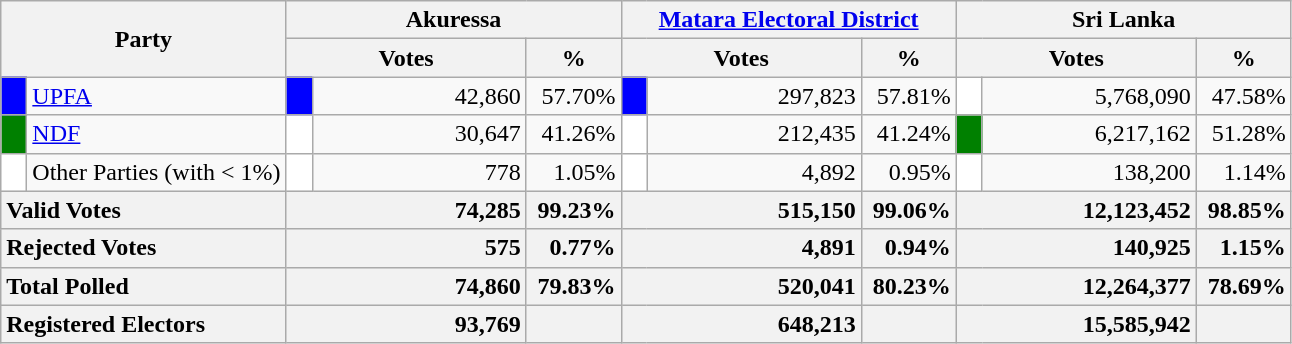<table class="wikitable">
<tr>
<th colspan="2" width="144px"rowspan="2">Party</th>
<th colspan="3" width="216px">Akuressa</th>
<th colspan="3" width="216px"><a href='#'>Matara Electoral District</a></th>
<th colspan="3" width="216px">Sri Lanka</th>
</tr>
<tr>
<th colspan="2" width="144px">Votes</th>
<th>%</th>
<th colspan="2" width="144px">Votes</th>
<th>%</th>
<th colspan="2" width="144px">Votes</th>
<th>%</th>
</tr>
<tr>
<td style="background-color:blue;" width="10px"></td>
<td style="text-align:left;"><a href='#'>UPFA</a></td>
<td style="background-color:blue;" width="10px"></td>
<td style="text-align:right;">42,860</td>
<td style="text-align:right;">57.70%</td>
<td style="background-color:blue;" width="10px"></td>
<td style="text-align:right;">297,823</td>
<td style="text-align:right;">57.81%</td>
<td style="background-color:white;" width="10px"></td>
<td style="text-align:right;">5,768,090</td>
<td style="text-align:right;">47.58%</td>
</tr>
<tr>
<td style="background-color:green;" width="10px"></td>
<td style="text-align:left;"><a href='#'>NDF</a></td>
<td style="background-color:white;" width="10px"></td>
<td style="text-align:right;">30,647</td>
<td style="text-align:right;">41.26%</td>
<td style="background-color:white;" width="10px"></td>
<td style="text-align:right;">212,435</td>
<td style="text-align:right;">41.24%</td>
<td style="background-color:green;" width="10px"></td>
<td style="text-align:right;">6,217,162</td>
<td style="text-align:right;">51.28%</td>
</tr>
<tr>
<td style="background-color:white;" width="10px"></td>
<td style="text-align:left;">Other Parties (with < 1%)</td>
<td style="background-color:white;" width="10px"></td>
<td style="text-align:right;">778</td>
<td style="text-align:right;">1.05%</td>
<td style="background-color:white;" width="10px"></td>
<td style="text-align:right;">4,892</td>
<td style="text-align:right;">0.95%</td>
<td style="background-color:white;" width="10px"></td>
<td style="text-align:right;">138,200</td>
<td style="text-align:right;">1.14%</td>
</tr>
<tr>
<th colspan="2" width="144px"style="text-align:left;">Valid Votes</th>
<th style="text-align:right;"colspan="2" width="144px">74,285</th>
<th style="text-align:right;">99.23%</th>
<th style="text-align:right;"colspan="2" width="144px">515,150</th>
<th style="text-align:right;">99.06%</th>
<th style="text-align:right;"colspan="2" width="144px">12,123,452</th>
<th style="text-align:right;">98.85%</th>
</tr>
<tr>
<th colspan="2" width="144px"style="text-align:left;">Rejected Votes</th>
<th style="text-align:right;"colspan="2" width="144px">575</th>
<th style="text-align:right;">0.77%</th>
<th style="text-align:right;"colspan="2" width="144px">4,891</th>
<th style="text-align:right;">0.94%</th>
<th style="text-align:right;"colspan="2" width="144px">140,925</th>
<th style="text-align:right;">1.15%</th>
</tr>
<tr>
<th colspan="2" width="144px"style="text-align:left;">Total Polled</th>
<th style="text-align:right;"colspan="2" width="144px">74,860</th>
<th style="text-align:right;">79.83%</th>
<th style="text-align:right;"colspan="2" width="144px">520,041</th>
<th style="text-align:right;">80.23%</th>
<th style="text-align:right;"colspan="2" width="144px">12,264,377</th>
<th style="text-align:right;">78.69%</th>
</tr>
<tr>
<th colspan="2" width="144px"style="text-align:left;">Registered Electors</th>
<th style="text-align:right;"colspan="2" width="144px">93,769</th>
<th></th>
<th style="text-align:right;"colspan="2" width="144px">648,213</th>
<th></th>
<th style="text-align:right;"colspan="2" width="144px">15,585,942</th>
<th></th>
</tr>
</table>
